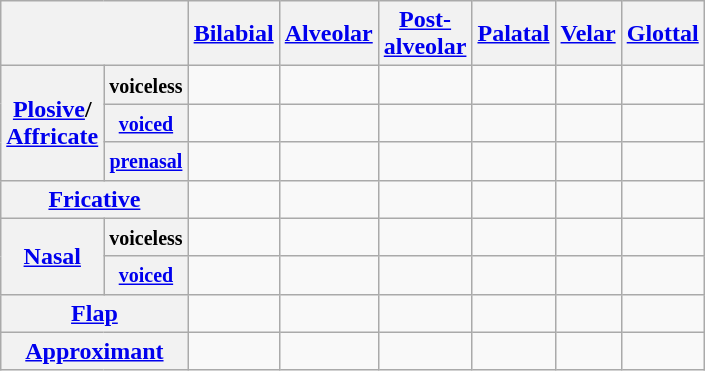<table class="wikitable" style="text-align:center">
<tr>
<th colspan="2"></th>
<th><a href='#'>Bilabial</a></th>
<th><a href='#'>Alveolar</a></th>
<th><a href='#'>Post-<br>alveolar</a></th>
<th><a href='#'>Palatal</a></th>
<th><a href='#'>Velar</a></th>
<th><a href='#'>Glottal</a></th>
</tr>
<tr>
<th rowspan="3"><a href='#'>Plosive</a>/<br><a href='#'>Affricate</a></th>
<th><small>voiceless</small></th>
<td></td>
<td></td>
<td></td>
<td></td>
<td></td>
<td></td>
</tr>
<tr>
<th><a href='#'><small>voiced</small></a></th>
<td></td>
<td></td>
<td></td>
<td></td>
<td></td>
<td></td>
</tr>
<tr>
<th><small><a href='#'>prenasal</a></small></th>
<td></td>
<td></td>
<td></td>
<td></td>
<td></td>
<td></td>
</tr>
<tr>
<th colspan="2"><a href='#'>Fricative</a></th>
<td></td>
<td></td>
<td></td>
<td></td>
<td></td>
<td></td>
</tr>
<tr>
<th rowspan="2"><a href='#'>Nasal</a></th>
<th><small>voiceless</small></th>
<td></td>
<td></td>
<td></td>
<td></td>
<td></td>
<td></td>
</tr>
<tr>
<th><a href='#'><small>voiced</small></a></th>
<td></td>
<td></td>
<td></td>
<td></td>
<td></td>
<td></td>
</tr>
<tr>
<th colspan="2"><a href='#'>Flap</a></th>
<td></td>
<td></td>
<td></td>
<td></td>
<td></td>
<td></td>
</tr>
<tr>
<th colspan="2"><a href='#'>Approximant</a></th>
<td></td>
<td></td>
<td></td>
<td></td>
<td></td>
<td></td>
</tr>
</table>
